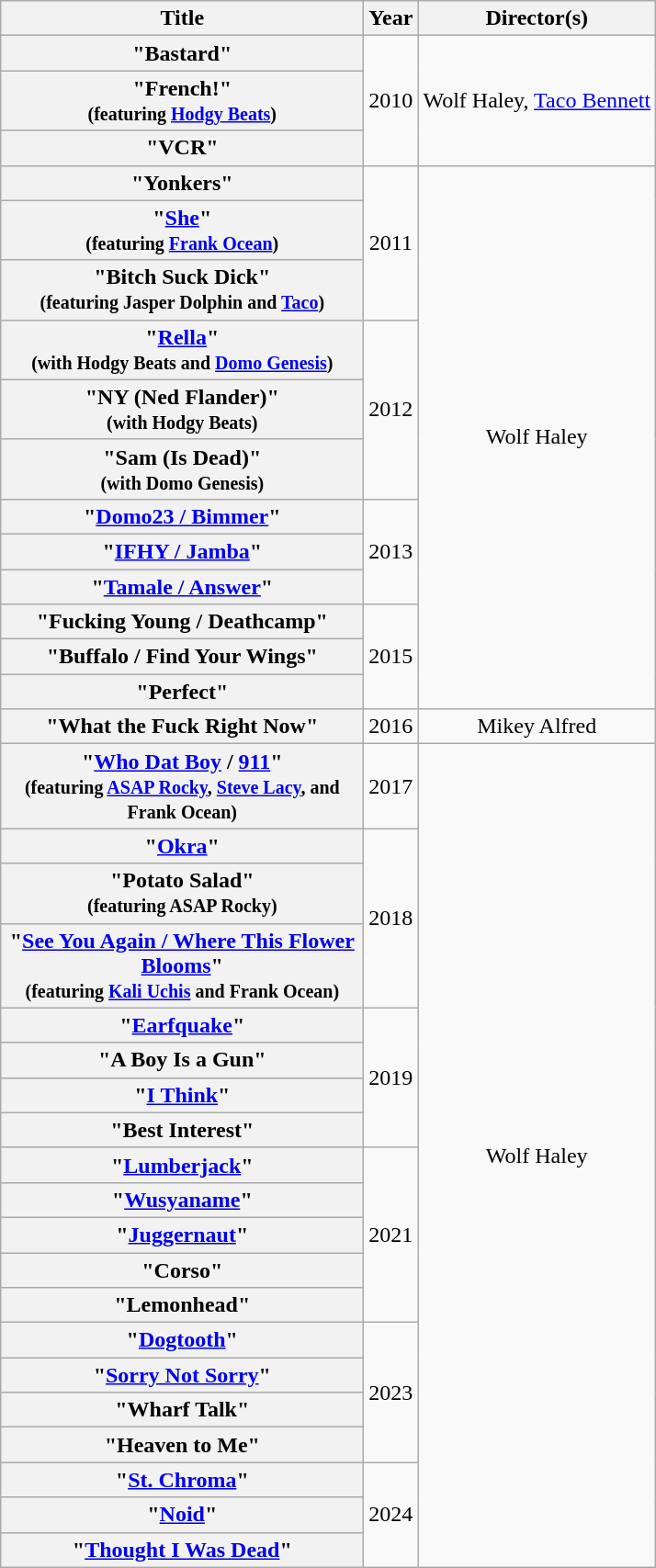<table class="wikitable plainrowheaders" style="text-align:center;">
<tr>
<th scope="col" style="width:16em;">Title</th>
<th scope="col">Year</th>
<th scope="col">Director(s)</th>
</tr>
<tr>
<th scope="row">"Bastard"</th>
<td rowspan="3">2010</td>
<td rowspan="3">Wolf Haley, <a href='#'>Taco Bennett</a></td>
</tr>
<tr>
<th scope="row">"French!"<br><small>(featuring <a href='#'>Hodgy Beats</a>)</small></th>
</tr>
<tr>
<th scope="row">"VCR"</th>
</tr>
<tr>
<th scope="row">"Yonkers"</th>
<td rowspan="3">2011</td>
<td rowspan="12">Wolf Haley</td>
</tr>
<tr>
<th scope="row">"<a href='#'>She</a>"<br><small>(featuring <a href='#'>Frank Ocean</a>)</small></th>
</tr>
<tr>
<th scope="row">"Bitch Suck Dick"<br><small>(featuring Jasper Dolphin and <a href='#'>Taco</a>)</small></th>
</tr>
<tr>
<th scope="row">"<a href='#'>Rella</a>"<br><small>(with Hodgy Beats and <a href='#'>Domo Genesis</a>)</small></th>
<td rowspan="3">2012</td>
</tr>
<tr>
<th scope="row">"NY (Ned Flander)"<br><small>(with Hodgy Beats)</small></th>
</tr>
<tr>
<th scope="row">"Sam (Is Dead)"<br><small>(with Domo Genesis)</small></th>
</tr>
<tr>
<th scope="row">"<a href='#'>Domo23 /  Bimmer</a>"</th>
<td rowspan="3">2013</td>
</tr>
<tr>
<th scope="row">"<a href='#'>IFHY / Jamba</a>"</th>
</tr>
<tr>
<th scope="row">"<a href='#'>Tamale / Answer</a>"</th>
</tr>
<tr>
<th scope="row">"Fucking Young / Deathcamp"</th>
<td rowspan="3">2015</td>
</tr>
<tr>
<th scope="row">"Buffalo / Find Your Wings"</th>
</tr>
<tr>
<th scope="row">"Perfect"</th>
</tr>
<tr>
<th scope="row">"What the Fuck Right Now"</th>
<td>2016</td>
<td>Mikey Alfred</td>
</tr>
<tr>
<th scope="row">"<a href='#'>Who Dat Boy</a> / <a href='#'>911</a>" <br><small>(featuring <a href='#'>ASAP Rocky</a>, <a href='#'>Steve Lacy</a>, and Frank Ocean)</small></th>
<td>2017</td>
<td rowspan="20">Wolf Haley</td>
</tr>
<tr>
<th scope="row">"<a href='#'>Okra</a>"</th>
<td rowspan="3">2018</td>
</tr>
<tr>
<th scope="row">"Potato Salad"<br><small>(featuring ASAP Rocky)</small></th>
</tr>
<tr>
<th scope="row">"<a href='#'>See You Again / Where This Flower Blooms</a>"<br><small>(featuring <a href='#'>Kali Uchis</a> and Frank Ocean)</small></th>
</tr>
<tr>
<th scope="row">"<a href='#'>Earfquake</a>"</th>
<td rowspan="4">2019</td>
</tr>
<tr>
<th scope="row">"A Boy Is a Gun"</th>
</tr>
<tr>
<th scope="row">"<a href='#'>I Think</a>"</th>
</tr>
<tr>
<th scope="row">"Best Interest"</th>
</tr>
<tr>
<th scope="row">"<a href='#'>Lumberjack</a>"</th>
<td rowspan="5">2021</td>
</tr>
<tr>
<th scope="row">"<a href='#'>Wusyaname</a>"</th>
</tr>
<tr>
<th scope="row">"<a href='#'>Juggernaut</a>"</th>
</tr>
<tr>
<th scope="row">"Corso"</th>
</tr>
<tr>
<th scope="row">"Lemonhead"</th>
</tr>
<tr>
<th scope="row">"<a href='#'>Dogtooth</a>"</th>
<td rowspan="4">2023</td>
</tr>
<tr>
<th scope="row">"<a href='#'>Sorry Not Sorry</a>"</th>
</tr>
<tr>
<th scope="row">"Wharf Talk"</th>
</tr>
<tr>
<th scope="row">"Heaven to Me"</th>
</tr>
<tr>
<th scope="row">"<a href='#'>St. Chroma</a>"</th>
<td rowspan="3">2024</td>
</tr>
<tr>
<th scope="row">"<a href='#'>Noid</a>"</th>
</tr>
<tr>
<th scope="row">"<a href='#'>Thought I Was Dead</a>"</th>
</tr>
</table>
